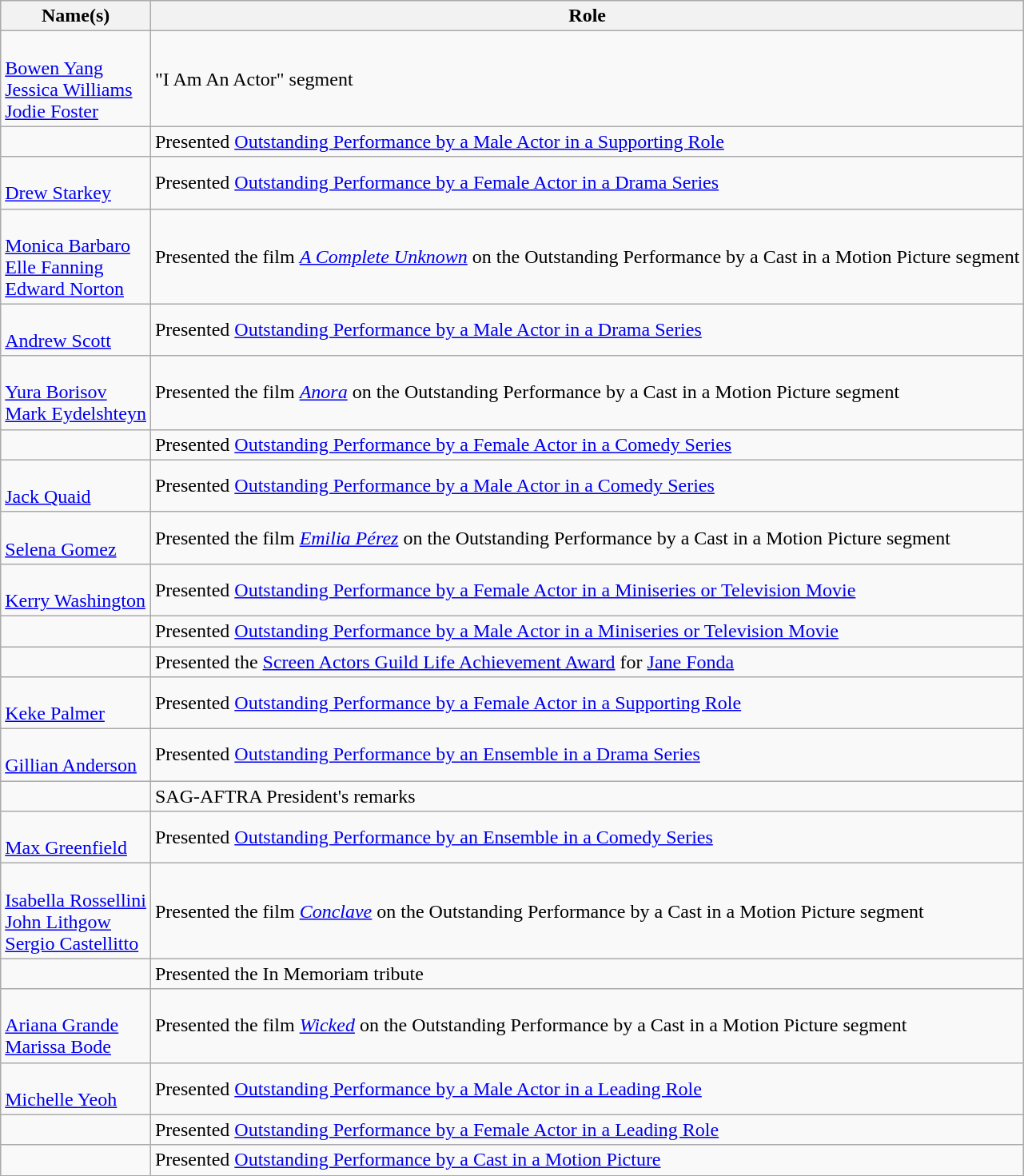<table class="wikitable plainrowheaders sortable">
<tr>
<th scope="col">Name(s)</th>
<th scope="col">Role</th>
</tr>
<tr>
<td scope="row"><br><a href='#'>Bowen Yang</a><br><a href='#'>Jessica Williams</a><br><a href='#'>Jodie Foster</a></td>
<td>"I Am An Actor" segment</td>
</tr>
<tr>
<td scope="row"></td>
<td>Presented <a href='#'>Outstanding Performance by a Male Actor in a Supporting Role</a></td>
</tr>
<tr>
<td scope="row"><br><a href='#'>Drew Starkey</a></td>
<td>Presented <a href='#'>Outstanding Performance by a Female Actor in a Drama Series</a></td>
</tr>
<tr>
<td scope="row"><br><a href='#'>Monica Barbaro</a><br><a href='#'>Elle Fanning</a><br><a href='#'>Edward Norton</a></td>
<td>Presented the film <em><a href='#'>A Complete Unknown</a></em> on the Outstanding Performance by a Cast in a Motion Picture segment</td>
</tr>
<tr>
<td scope="row"><br><a href='#'>Andrew Scott</a></td>
<td>Presented <a href='#'>Outstanding Performance by a Male Actor in a Drama Series</a></td>
</tr>
<tr>
<td scope="row"><br><a href='#'>Yura Borisov</a><br><a href='#'>Mark Eydelshteyn</a></td>
<td>Presented the film <em><a href='#'>Anora</a></em> on the Outstanding Performance by a Cast in a Motion Picture segment</td>
</tr>
<tr>
<td scope="row"><br></td>
<td>Presented <a href='#'>Outstanding Performance by a Female Actor in a Comedy Series</a></td>
</tr>
<tr>
<td scope="row"><br><a href='#'>Jack Quaid</a></td>
<td>Presented <a href='#'>Outstanding Performance by a Male Actor in a Comedy Series</a></td>
</tr>
<tr>
<td scope="row"><br><a href='#'>Selena Gomez</a></td>
<td>Presented the film <em><a href='#'>Emilia Pérez</a></em> on the Outstanding Performance by a Cast in a Motion Picture segment</td>
</tr>
<tr>
<td scope="row"><br><a href='#'>Kerry Washington</a></td>
<td>Presented <a href='#'>Outstanding Performance by a Female Actor in a Miniseries or Television Movie</a></td>
</tr>
<tr>
<td scope="row"></td>
<td>Presented <a href='#'>Outstanding Performance by a Male Actor in a Miniseries or Television Movie</a></td>
</tr>
<tr>
<td scope="row"></td>
<td>Presented the <a href='#'>Screen Actors Guild Life Achievement Award</a> for <a href='#'>Jane Fonda</a></td>
</tr>
<tr>
<td scope="row"><br><a href='#'>Keke Palmer</a></td>
<td>Presented <a href='#'>Outstanding Performance by a Female Actor in a Supporting Role</a></td>
</tr>
<tr>
<td scope="row"><br><a href='#'>Gillian Anderson</a></td>
<td>Presented <a href='#'>Outstanding Performance by an Ensemble in a Drama Series</a></td>
</tr>
<tr>
<td scope="row"></td>
<td>SAG-AFTRA President's remarks</td>
</tr>
<tr>
<td scope="row"><br><a href='#'>Max Greenfield</a></td>
<td>Presented <a href='#'>Outstanding Performance by an Ensemble in a Comedy Series</a></td>
</tr>
<tr>
<td scope="row"><br><a href='#'>Isabella Rossellini</a><br><a href='#'>John Lithgow</a><br><a href='#'>Sergio Castellitto</a></td>
<td>Presented the film <em><a href='#'>Conclave</a></em> on the Outstanding Performance by a Cast in a Motion Picture segment</td>
</tr>
<tr>
<td scope="row"></td>
<td>Presented the In Memoriam tribute</td>
</tr>
<tr>
<td scope="row"><br><a href='#'>Ariana Grande</a><br><a href='#'>Marissa Bode</a></td>
<td>Presented the film <em><a href='#'>Wicked</a></em> on the Outstanding Performance by a Cast in a Motion Picture segment</td>
</tr>
<tr>
<td scope="row"><br><a href='#'>Michelle Yeoh</a></td>
<td>Presented <a href='#'>Outstanding Performance by a Male Actor in a Leading Role</a></td>
</tr>
<tr>
<td scope="row"></td>
<td>Presented <a href='#'>Outstanding Performance by a Female Actor in a Leading Role</a></td>
</tr>
<tr>
<td scope="row"></td>
<td>Presented <a href='#'>Outstanding Performance by a Cast in a Motion Picture</a></td>
</tr>
</table>
